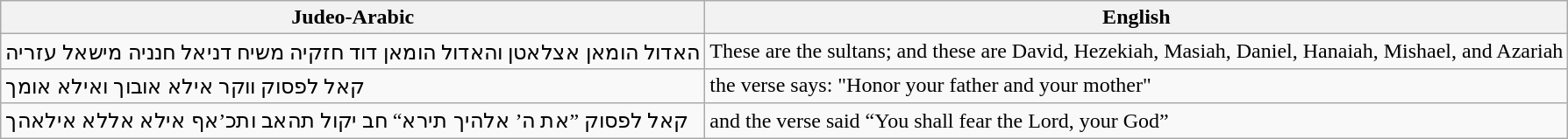<table class="wikitable">
<tr>
<th>Judeo-Arabic</th>
<th>English</th>
</tr>
<tr>
<td>האדול הומאן אצלאטן והאדול הומאן דוד חזקיה משיח דניאל חנניה מישאל עזריה</td>
<td>These are the sultans; and these are David, Hezekiah, Masiah, Daniel, Hanaiah, Mishael, and Azariah</td>
</tr>
<tr>
<td>קאל לפסוק ווקר אילא אובוך ואילא אומך</td>
<td>the verse says: "Honor your father and your mother"</td>
</tr>
<tr>
<td>קאל לפסוק ”את ה’ אלהיך תירא“ חב יקול תהאב ותכ’אף אילא אללא אילאהך</td>
<td>and the verse said “You shall fear the Lord, your God”</td>
</tr>
</table>
